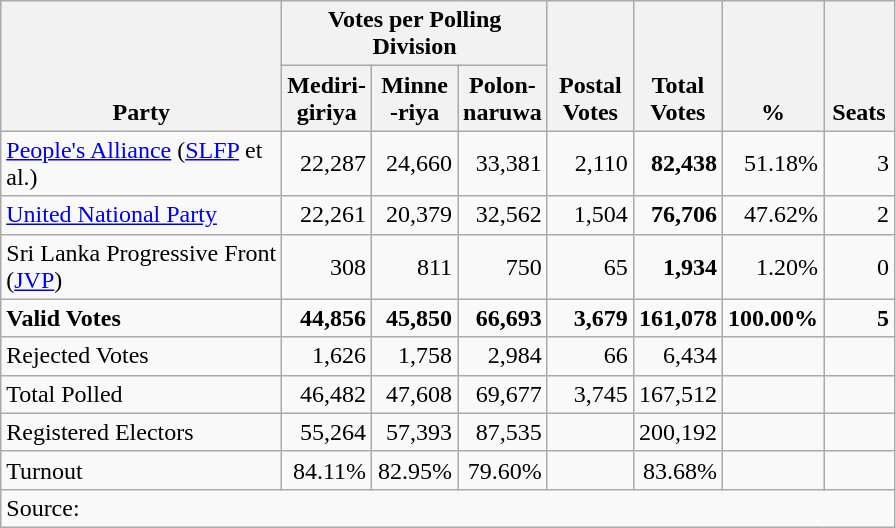<table class="wikitable" border="1" style="text-align:right;">
<tr>
<th align=left valign=bottom rowspan=2 width="180">Party</th>
<th colspan=3>Votes per Polling Division</th>
<th align=center valign=bottom rowspan=2 width="50">Postal<br>Votes</th>
<th align=center valign=bottom rowspan=2 width="50">Total Votes</th>
<th align=center valign=bottom rowspan=2 width="50">%</th>
<th align=center valign=bottom rowspan=2 width="40">Seats</th>
</tr>
<tr>
<th align=center valign=bottom width="50">Mediri-<br>giriya</th>
<th align=center valign=bottom width="50">Minne<br>-riya</th>
<th align=center valign=bottom width="50">Polon-<br>naruwa</th>
</tr>
<tr>
<td align=left><a href='#'>People's Alliance</a> (<a href='#'>SLFP</a> et al.)</td>
<td>22,287</td>
<td>24,660</td>
<td>33,381</td>
<td>2,110</td>
<td><strong>82,438</strong></td>
<td>51.18%</td>
<td>3</td>
</tr>
<tr>
<td align=left><a href='#'>United National Party</a></td>
<td>22,261</td>
<td>20,379</td>
<td>32,562</td>
<td>1,504</td>
<td><strong>76,706</strong></td>
<td>47.62%</td>
<td>2</td>
</tr>
<tr>
<td align=left>Sri Lanka Progressive Front (<a href='#'>JVP</a>)</td>
<td>308</td>
<td>811</td>
<td>750</td>
<td>65</td>
<td><strong>1,934</strong></td>
<td>1.20%</td>
<td>0</td>
</tr>
<tr>
<td align=left><strong>Valid Votes</strong></td>
<td><strong>44,856</strong></td>
<td><strong>45,850</strong></td>
<td><strong>66,693</strong></td>
<td><strong>3,679</strong></td>
<td><strong>161,078</strong></td>
<td><strong>100.00%</strong></td>
<td><strong>5</strong></td>
</tr>
<tr>
<td align=left>Rejected Votes</td>
<td>1,626</td>
<td>1,758</td>
<td>2,984</td>
<td>66</td>
<td>6,434</td>
<td></td>
<td></td>
</tr>
<tr>
<td align=left>Total Polled</td>
<td>46,482</td>
<td>47,608</td>
<td>69,677</td>
<td>3,745</td>
<td>167,512</td>
<td></td>
<td></td>
</tr>
<tr>
<td align=left>Registered Electors</td>
<td>55,264</td>
<td>57,393</td>
<td>87,535</td>
<td></td>
<td>200,192</td>
<td></td>
<td></td>
</tr>
<tr>
<td align=left>Turnout</td>
<td>84.11%</td>
<td>82.95%</td>
<td>79.60%</td>
<td></td>
<td>83.68%</td>
<td></td>
<td></td>
</tr>
<tr>
<td align=left colspan=9>Source:</td>
</tr>
</table>
